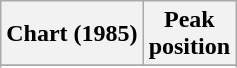<table class="wikitable plainrowheaders sortable" style="text-align:center;">
<tr>
<th>Chart (1985)</th>
<th>Peak<br>position</th>
</tr>
<tr>
</tr>
<tr>
</tr>
<tr>
</tr>
</table>
